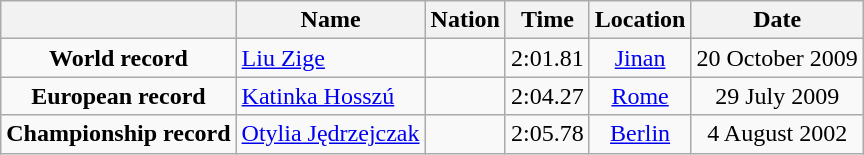<table class=wikitable style=text-align:center>
<tr>
<th></th>
<th>Name</th>
<th>Nation</th>
<th>Time</th>
<th>Location</th>
<th>Date</th>
</tr>
<tr>
<td><strong>World record</strong></td>
<td align=left><a href='#'>Liu Zige</a></td>
<td align=left></td>
<td align=left>2:01.81</td>
<td><a href='#'>Jinan</a></td>
<td>20 October 2009</td>
</tr>
<tr>
<td><strong>European record</strong></td>
<td align=left><a href='#'>Katinka Hosszú</a></td>
<td align=left></td>
<td align=left>2:04.27</td>
<td><a href='#'>Rome</a></td>
<td>29 July 2009</td>
</tr>
<tr>
<td><strong>Championship record</strong></td>
<td align=left><a href='#'>Otylia Jędrzejczak</a></td>
<td align=left></td>
<td align=left>2:05.78</td>
<td><a href='#'>Berlin</a></td>
<td>4 August 2002</td>
</tr>
</table>
